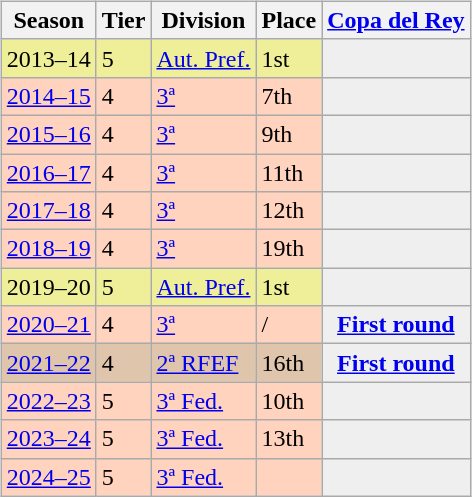<table>
<tr>
<td valign="top" width=49%><br><table class="wikitable">
<tr style="background:#f0f6fa;">
<th>Season</th>
<th>Tier</th>
<th>Division</th>
<th>Place</th>
<th><a href='#'>Copa del Rey</a></th>
</tr>
<tr>
<td style="background:#EFEF99;">2013–14</td>
<td style="background:#EFEF99;">5</td>
<td style="background:#EFEF99;"><a href='#'>Aut. Pref.</a></td>
<td style="background:#EFEF99;">1st</td>
<th style="background:#efefef;"></th>
</tr>
<tr>
<td style="background:#FFD3BD;"><a href='#'>2014–15</a></td>
<td style="background:#FFD3BD;">4</td>
<td style="background:#FFD3BD;"><a href='#'>3ª</a></td>
<td style="background:#FFD3BD;">7th</td>
<td style="background:#efefef;"></td>
</tr>
<tr>
<td style="background:#FFD3BD;"><a href='#'>2015–16</a></td>
<td style="background:#FFD3BD;">4</td>
<td style="background:#FFD3BD;"><a href='#'>3ª</a></td>
<td style="background:#FFD3BD;">9th</td>
<td style="background:#efefef;"></td>
</tr>
<tr>
<td style="background:#FFD3BD;"><a href='#'>2016–17</a></td>
<td style="background:#FFD3BD;">4</td>
<td style="background:#FFD3BD;"><a href='#'>3ª</a></td>
<td style="background:#FFD3BD;">11th</td>
<td style="background:#efefef;"></td>
</tr>
<tr>
<td style="background:#FFD3BD;"><a href='#'>2017–18</a></td>
<td style="background:#FFD3BD;">4</td>
<td style="background:#FFD3BD;"><a href='#'>3ª</a></td>
<td style="background:#FFD3BD;">12th</td>
<td style="background:#efefef;"></td>
</tr>
<tr>
<td style="background:#FFD3BD;"><a href='#'>2018–19</a></td>
<td style="background:#FFD3BD;">4</td>
<td style="background:#FFD3BD;"><a href='#'>3ª</a></td>
<td style="background:#FFD3BD;">19th</td>
<td style="background:#efefef;"></td>
</tr>
<tr>
<td style="background:#EFEF99;">2019–20</td>
<td style="background:#EFEF99;">5</td>
<td style="background:#EFEF99;"><a href='#'>Aut. Pref.</a></td>
<td style="background:#EFEF99;">1st</td>
<th style="background:#efefef;"></th>
</tr>
<tr>
<td style="background:#FFD3BD;"><a href='#'>2020–21</a></td>
<td style="background:#FFD3BD;">4</td>
<td style="background:#FFD3BD;"><a href='#'>3ª</a></td>
<td style="background:#FFD3BD;"> / </td>
<th style="background:#efefef;"><a href='#'>First round</a></th>
</tr>
<tr>
<td style="background:#DEC5AB;"><a href='#'>2021–22</a></td>
<td style="background:#DEC5AB;">4</td>
<td style="background:#DEC5AB;"><a href='#'>2ª RFEF</a></td>
<td style="background:#DEC5AB;">16th</td>
<th style="background:#efefef;"><a href='#'>First round</a></th>
</tr>
<tr>
<td style="background:#FFD3BD;"><a href='#'>2022–23</a></td>
<td style="background:#FFD3BD;">5</td>
<td style="background:#FFD3BD;"><a href='#'>3ª Fed.</a></td>
<td style="background:#FFD3BD;">10th</td>
<th style="background:#efefef;"></th>
</tr>
<tr>
<td style="background:#FFD3BD;"><a href='#'>2023–24</a></td>
<td style="background:#FFD3BD;">5</td>
<td style="background:#FFD3BD;"><a href='#'>3ª Fed.</a></td>
<td style="background:#FFD3BD;">13th</td>
<th style="background:#efefef;"></th>
</tr>
<tr>
<td style="background:#FFD3BD;"><a href='#'>2024–25</a></td>
<td style="background:#FFD3BD;">5</td>
<td style="background:#FFD3BD;"><a href='#'>3ª Fed.</a></td>
<td style="background:#FFD3BD;"></td>
<th style="background:#efefef;"></th>
</tr>
</table>
</td>
</tr>
</table>
